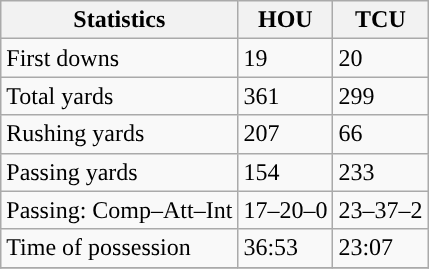<table class="wikitable" style="float: left;">
<tr>
<th>Statistics</th>
<th>HOU</th>
<th>TCU</th>
</tr>
<tr>
<td>First downs</td>
<td>19</td>
<td>20</td>
</tr>
<tr>
<td>Total yards</td>
<td>361</td>
<td>299</td>
</tr>
<tr>
<td>Rushing yards</td>
<td>207</td>
<td>66</td>
</tr>
<tr>
<td>Passing yards</td>
<td>154</td>
<td>233</td>
</tr>
<tr>
<td>Passing: Comp–Att–Int</td>
<td>17–20–0</td>
<td>23–37–2</td>
</tr>
<tr>
<td>Time of possession</td>
<td>36:53</td>
<td>23:07</td>
</tr>
<tr>
</tr>
</table>
